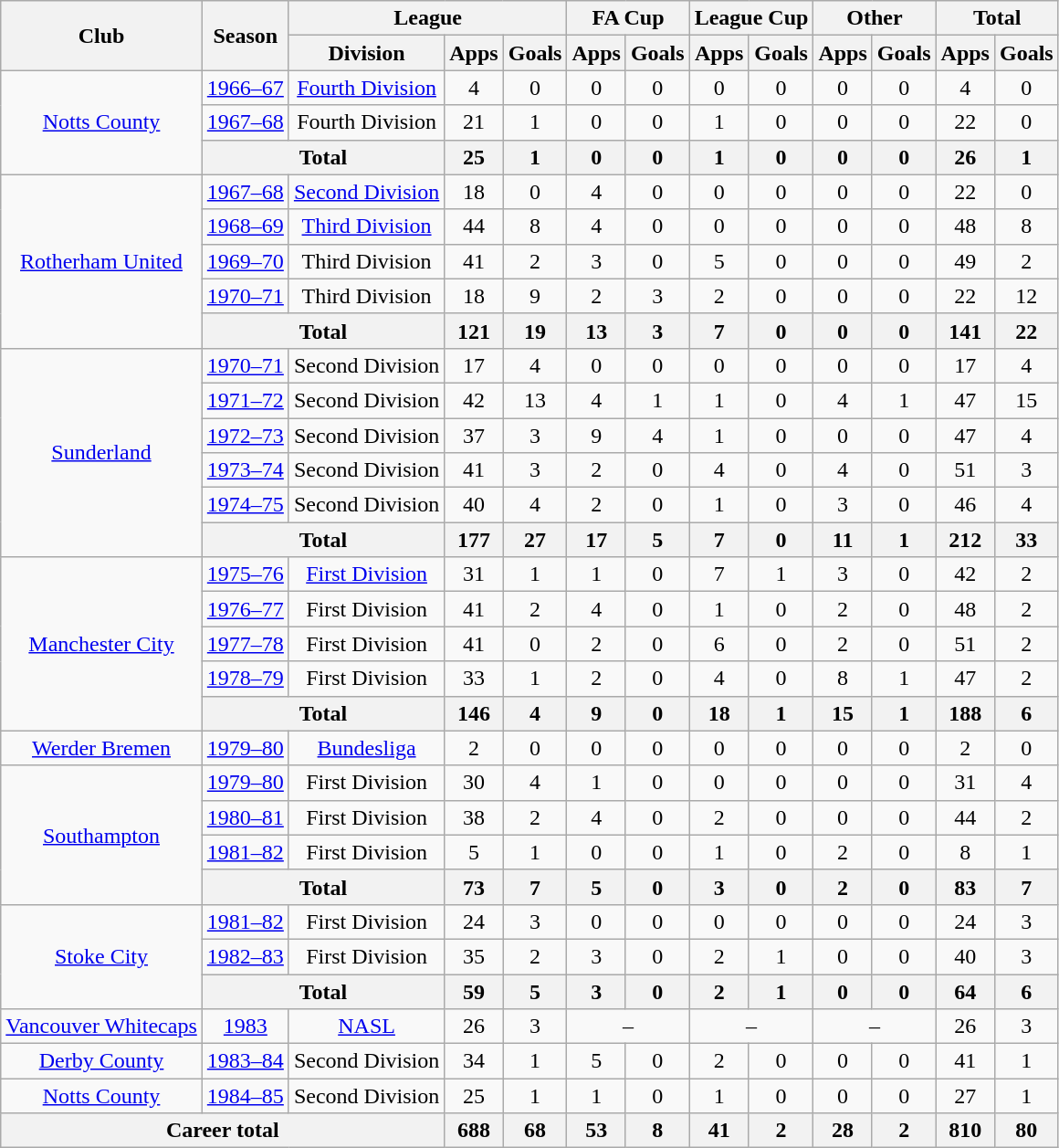<table class="wikitable" style="text-align:center">
<tr>
<th rowspan="2">Club</th>
<th rowspan="2">Season</th>
<th colspan="3">League</th>
<th colspan="2">FA Cup</th>
<th colspan="2">League Cup</th>
<th colspan="2">Other</th>
<th colspan="2">Total</th>
</tr>
<tr>
<th>Division</th>
<th>Apps</th>
<th>Goals</th>
<th>Apps</th>
<th>Goals</th>
<th>Apps</th>
<th>Goals</th>
<th>Apps</th>
<th>Goals</th>
<th>Apps</th>
<th>Goals</th>
</tr>
<tr>
<td rowspan="3"><a href='#'>Notts County</a></td>
<td><a href='#'>1966–67</a></td>
<td><a href='#'>Fourth Division</a></td>
<td>4</td>
<td>0</td>
<td>0</td>
<td>0</td>
<td>0</td>
<td>0</td>
<td>0</td>
<td>0</td>
<td>4</td>
<td>0</td>
</tr>
<tr>
<td><a href='#'>1967–68</a></td>
<td>Fourth Division</td>
<td>21</td>
<td>1</td>
<td>0</td>
<td>0</td>
<td>1</td>
<td>0</td>
<td>0</td>
<td>0</td>
<td>22</td>
<td>0</td>
</tr>
<tr>
<th colspan="2">Total</th>
<th>25</th>
<th>1</th>
<th>0</th>
<th>0</th>
<th>1</th>
<th>0</th>
<th>0</th>
<th>0</th>
<th>26</th>
<th>1</th>
</tr>
<tr>
<td rowspan="5"><a href='#'>Rotherham United</a></td>
<td><a href='#'>1967–68</a></td>
<td><a href='#'>Second Division</a></td>
<td>18</td>
<td>0</td>
<td>4</td>
<td>0</td>
<td>0</td>
<td>0</td>
<td>0</td>
<td>0</td>
<td>22</td>
<td>0</td>
</tr>
<tr>
<td><a href='#'>1968–69</a></td>
<td><a href='#'>Third Division</a></td>
<td>44</td>
<td>8</td>
<td>4</td>
<td>0</td>
<td>0</td>
<td>0</td>
<td>0</td>
<td>0</td>
<td>48</td>
<td>8</td>
</tr>
<tr>
<td><a href='#'>1969–70</a></td>
<td>Third Division</td>
<td>41</td>
<td>2</td>
<td>3</td>
<td>0</td>
<td>5</td>
<td>0</td>
<td>0</td>
<td>0</td>
<td>49</td>
<td>2</td>
</tr>
<tr>
<td><a href='#'>1970–71</a></td>
<td>Third Division</td>
<td>18</td>
<td>9</td>
<td>2</td>
<td>3</td>
<td>2</td>
<td>0</td>
<td>0</td>
<td>0</td>
<td>22</td>
<td>12</td>
</tr>
<tr>
<th colspan="2">Total</th>
<th>121</th>
<th>19</th>
<th>13</th>
<th>3</th>
<th>7</th>
<th>0</th>
<th>0</th>
<th>0</th>
<th>141</th>
<th>22</th>
</tr>
<tr>
<td rowspan="6"><a href='#'>Sunderland</a></td>
<td><a href='#'>1970–71</a></td>
<td>Second Division</td>
<td>17</td>
<td>4</td>
<td>0</td>
<td>0</td>
<td>0</td>
<td>0</td>
<td>0</td>
<td>0</td>
<td>17</td>
<td>4</td>
</tr>
<tr>
<td><a href='#'>1971–72</a></td>
<td>Second Division</td>
<td>42</td>
<td>13</td>
<td>4</td>
<td>1</td>
<td>1</td>
<td>0</td>
<td>4</td>
<td>1</td>
<td>47</td>
<td>15</td>
</tr>
<tr>
<td><a href='#'>1972–73</a></td>
<td>Second Division</td>
<td>37</td>
<td>3</td>
<td>9</td>
<td>4</td>
<td>1</td>
<td>0</td>
<td>0</td>
<td>0</td>
<td>47</td>
<td>4</td>
</tr>
<tr>
<td><a href='#'>1973–74</a></td>
<td>Second Division</td>
<td>41</td>
<td>3</td>
<td>2</td>
<td>0</td>
<td>4</td>
<td>0</td>
<td>4</td>
<td>0</td>
<td>51</td>
<td>3</td>
</tr>
<tr>
<td><a href='#'>1974–75</a></td>
<td>Second Division</td>
<td>40</td>
<td>4</td>
<td>2</td>
<td>0</td>
<td>1</td>
<td>0</td>
<td>3</td>
<td>0</td>
<td>46</td>
<td>4</td>
</tr>
<tr>
<th colspan="2">Total</th>
<th>177</th>
<th>27</th>
<th>17</th>
<th>5</th>
<th>7</th>
<th>0</th>
<th>11</th>
<th>1</th>
<th>212</th>
<th>33</th>
</tr>
<tr>
<td rowspan="5"><a href='#'>Manchester City</a></td>
<td><a href='#'>1975–76</a></td>
<td><a href='#'>First Division</a></td>
<td>31</td>
<td>1</td>
<td>1</td>
<td>0</td>
<td>7</td>
<td>1</td>
<td>3</td>
<td>0</td>
<td>42</td>
<td>2</td>
</tr>
<tr>
<td><a href='#'>1976–77</a></td>
<td>First Division</td>
<td>41</td>
<td>2</td>
<td>4</td>
<td>0</td>
<td>1</td>
<td>0</td>
<td>2</td>
<td>0</td>
<td>48</td>
<td>2</td>
</tr>
<tr>
<td><a href='#'>1977–78</a></td>
<td>First Division</td>
<td>41</td>
<td>0</td>
<td>2</td>
<td>0</td>
<td>6</td>
<td>0</td>
<td>2</td>
<td>0</td>
<td>51</td>
<td>2</td>
</tr>
<tr>
<td><a href='#'>1978–79</a></td>
<td>First Division</td>
<td>33</td>
<td>1</td>
<td>2</td>
<td>0</td>
<td>4</td>
<td>0</td>
<td>8</td>
<td>1</td>
<td>47</td>
<td>2</td>
</tr>
<tr>
<th colspan="2">Total</th>
<th>146</th>
<th>4</th>
<th>9</th>
<th>0</th>
<th>18</th>
<th>1</th>
<th>15</th>
<th>1</th>
<th>188</th>
<th>6</th>
</tr>
<tr>
<td><a href='#'>Werder Bremen</a></td>
<td><a href='#'>1979–80</a></td>
<td><a href='#'>Bundesliga</a></td>
<td>2</td>
<td>0</td>
<td>0</td>
<td>0</td>
<td>0</td>
<td>0</td>
<td>0</td>
<td>0</td>
<td>2</td>
<td>0</td>
</tr>
<tr>
<td rowspan="4"><a href='#'>Southampton</a></td>
<td><a href='#'>1979–80</a></td>
<td>First Division</td>
<td>30</td>
<td>4</td>
<td>1</td>
<td>0</td>
<td>0</td>
<td>0</td>
<td>0</td>
<td>0</td>
<td>31</td>
<td>4</td>
</tr>
<tr>
<td><a href='#'>1980–81</a></td>
<td>First Division</td>
<td>38</td>
<td>2</td>
<td>4</td>
<td>0</td>
<td>2</td>
<td>0</td>
<td>0</td>
<td>0</td>
<td>44</td>
<td>2</td>
</tr>
<tr>
<td><a href='#'>1981–82</a></td>
<td>First Division</td>
<td>5</td>
<td>1</td>
<td>0</td>
<td>0</td>
<td>1</td>
<td>0</td>
<td>2</td>
<td>0</td>
<td>8</td>
<td>1</td>
</tr>
<tr>
<th colspan="2">Total</th>
<th>73</th>
<th>7</th>
<th>5</th>
<th>0</th>
<th>3</th>
<th>0</th>
<th>2</th>
<th>0</th>
<th>83</th>
<th>7</th>
</tr>
<tr>
<td rowspan="3"><a href='#'>Stoke City</a></td>
<td><a href='#'>1981–82</a></td>
<td>First Division</td>
<td>24</td>
<td>3</td>
<td>0</td>
<td>0</td>
<td>0</td>
<td>0</td>
<td>0</td>
<td>0</td>
<td>24</td>
<td>3</td>
</tr>
<tr>
<td><a href='#'>1982–83</a></td>
<td>First Division</td>
<td>35</td>
<td>2</td>
<td>3</td>
<td>0</td>
<td>2</td>
<td>1</td>
<td>0</td>
<td>0</td>
<td>40</td>
<td>3</td>
</tr>
<tr>
<th colspan="2">Total</th>
<th>59</th>
<th>5</th>
<th>3</th>
<th>0</th>
<th>2</th>
<th>1</th>
<th>0</th>
<th>0</th>
<th>64</th>
<th>6</th>
</tr>
<tr>
<td><a href='#'>Vancouver Whitecaps</a></td>
<td><a href='#'>1983</a></td>
<td><a href='#'>NASL</a></td>
<td>26</td>
<td>3</td>
<td colspan="2">–</td>
<td colspan="2">–</td>
<td colspan="2">–</td>
<td>26</td>
<td>3</td>
</tr>
<tr>
<td><a href='#'>Derby County</a></td>
<td><a href='#'>1983–84</a></td>
<td>Second Division</td>
<td>34</td>
<td>1</td>
<td>5</td>
<td>0</td>
<td>2</td>
<td>0</td>
<td>0</td>
<td>0</td>
<td>41</td>
<td>1</td>
</tr>
<tr>
<td><a href='#'>Notts County</a></td>
<td><a href='#'>1984–85</a></td>
<td>Second Division</td>
<td>25</td>
<td>1</td>
<td>1</td>
<td>0</td>
<td>1</td>
<td>0</td>
<td>0</td>
<td>0</td>
<td>27</td>
<td>1</td>
</tr>
<tr>
<th colspan="3">Career total</th>
<th>688</th>
<th>68</th>
<th>53</th>
<th>8</th>
<th>41</th>
<th>2</th>
<th>28</th>
<th>2</th>
<th>810</th>
<th>80</th>
</tr>
</table>
